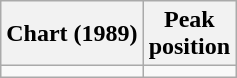<table class="wikitable sortable plainrowheaders" style="text-align:center">
<tr>
<th scope="col">Chart (1989)</th>
<th scope="col">Peak<br> position</th>
</tr>
<tr>
<td></td>
</tr>
</table>
